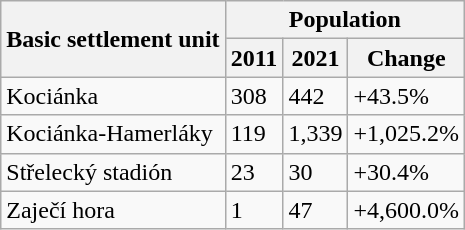<table class="wikitable sortable">
<tr>
<th rowspan=2>Basic settlement unit</th>
<th colspan=3>Population</th>
</tr>
<tr>
<th>2011</th>
<th>2021</th>
<th>Change</th>
</tr>
<tr>
<td>Kociánka</td>
<td>308</td>
<td>442</td>
<td>+43.5%</td>
</tr>
<tr>
<td>Kociánka-Hamerláky</td>
<td>119</td>
<td>1,339</td>
<td>+1,025.2%</td>
</tr>
<tr>
<td>Střelecký stadión</td>
<td>23</td>
<td>30</td>
<td>+30.4%</td>
</tr>
<tr>
<td>Zaječí hora</td>
<td>1</td>
<td>47</td>
<td>+4,600.0%</td>
</tr>
</table>
